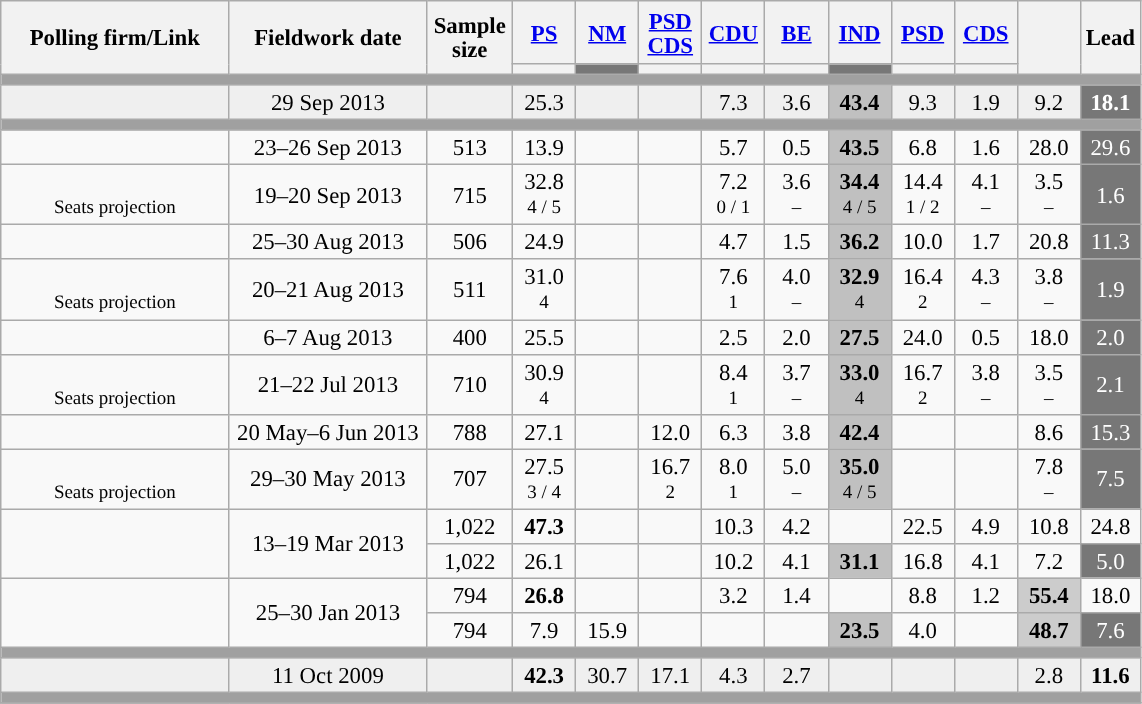<table class="wikitable collapsible sortable" style="text-align:center; font-size:95%; line-height:16px;">
<tr style="height:42px;">
<th style="width:145px;" rowspan="2">Polling firm/Link</th>
<th style="width:125px;" rowspan="2">Fieldwork date</th>
<th class="unsortable" style="width:50px;" rowspan="2">Sample size</th>
<th class="unsortable" style="width:35px;"><a href='#'>PS</a></th>
<th class="unsortable" style="width:35px;"><a href='#'>NM</a></th>
<th class="unsortable" style="width:35px;"><a href='#'>PSD</a><br><a href='#'>CDS</a></th>
<th class="unsortable" style="width:35px;"><a href='#'>CDU</a></th>
<th class="unsortable" style="width:35px;"><a href='#'>BE</a></th>
<th class="unsortable" style="width:35px;"><a href='#'>IND</a></th>
<th class="unsortable" style="width:35px;"><a href='#'>PSD</a></th>
<th class="unsortable" style="width:35px;"><a href='#'>CDS</a></th>
<th class="unsortable" style="width:35px;" rowspan="2"></th>
<th class="unsortable" style="width:30px;" rowspan="2">Lead</th>
</tr>
<tr>
<th class="unsortable" style="color:inherit;background:"></th>
<th class="unsortable" style="color:inherit;background:#777777;"></th>
<th class="unsortable" style="color:inherit;background:"></th>
<th class="unsortable" style="color:inherit;background:"></th>
<th class="unsortable" style="color:inherit;background:"></th>
<th class="unsortable" style="color:inherit;background:#777777;"></th>
<th class="unsortable" style="color:inherit;background:"></th>
<th class="unsortable" style="color:inherit;background:"></th>
</tr>
<tr>
<td colspan="13" style="background:#A0A0A0"></td>
</tr>
<tr style="background:#EFEFEF;">
<td><strong></strong></td>
<td data-sort-value="2019-10-06">29 Sep 2013</td>
<td></td>
<td>25.3<br></td>
<td></td>
<td></td>
<td>7.3<br></td>
<td>3.6<br></td>
<td style="background:#C0C0C0"><strong>43.4</strong><br></td>
<td>9.3<br></td>
<td>1.9<br></td>
<td>9.2<br></td>
<td style="background:#777777; color:white;"><strong>18.1</strong></td>
</tr>
<tr>
<td colspan="13" style="background:#A0A0A0"></td>
</tr>
<tr>
<td align="center"></td>
<td align="center">23–26 Sep 2013</td>
<td>513</td>
<td align="center">13.9</td>
<td></td>
<td></td>
<td align="center">5.7</td>
<td align="center">0.5</td>
<td align="center" style="background:#C0C0C0"><strong>43.5</strong></td>
<td align="center">6.8</td>
<td align="center">1.6</td>
<td align="center">28.0</td>
<td style="background:#777777;; color:white;">29.6</td>
</tr>
<tr>
<td align="center"><br><small>Seats projection</small></td>
<td align="center">19–20 Sep 2013</td>
<td>715</td>
<td align="center">32.8<br><small>4 / 5 </small></td>
<td></td>
<td></td>
<td align="center">7.2<br><small> 0 / 1  </small></td>
<td align="center">3.6<br><small> –  </small></td>
<td align="center" style="background:#C0C0C0"><strong>34.4</strong><br><small>4 / 5 </small></td>
<td align="center">14.4<br><small>1 / 2 </small></td>
<td align="center">4.1<br><small> –  </small></td>
<td align="center">3.5<br><small> –  </small></td>
<td style="background:#777777;; color:white;">1.6</td>
</tr>
<tr>
<td align="center"></td>
<td align="center">25–30 Aug 2013</td>
<td>506</td>
<td align="center">24.9</td>
<td></td>
<td></td>
<td align="center">4.7</td>
<td align="center">1.5</td>
<td align="center" style="background:#C0C0C0"><strong>36.2</strong></td>
<td align="center">10.0</td>
<td align="center">1.7</td>
<td align="center">20.8</td>
<td style="background:#777777;; color:white;">11.3</td>
</tr>
<tr>
<td align="center"><br><small>Seats projection</small></td>
<td align="center">20–21 Aug 2013</td>
<td>511</td>
<td align="center">31.0<br><small>4 </small></td>
<td></td>
<td></td>
<td align="center">7.6<br><small> 1  </small></td>
<td align="center">4.0<br><small> –  </small></td>
<td align="center" style="background:#C0C0C0"><strong>32.9</strong><br><small>4 </small></td>
<td align="center">16.4<br><small>2 </small></td>
<td align="center">4.3<br><small> –  </small></td>
<td align="center">3.8<br><small> –  </small></td>
<td style="background:#777777;; color:white;">1.9</td>
</tr>
<tr>
<td align="center"></td>
<td align="center">6–7 Aug 2013</td>
<td>400</td>
<td align="center">25.5</td>
<td></td>
<td></td>
<td align="center">2.5</td>
<td align="center">2.0</td>
<td align="center" style="background:#C0C0C0"><strong>27.5</strong></td>
<td align="center">24.0</td>
<td align="center">0.5</td>
<td align="center">18.0</td>
<td style="background:#777777;; color:white;">2.0</td>
</tr>
<tr>
<td align="center"><br><small>Seats projection</small></td>
<td align="center">21–22 Jul 2013</td>
<td>710</td>
<td align="center">30.9<br><small>4 </small></td>
<td></td>
<td></td>
<td align="center">8.4<br><small> 1  </small></td>
<td align="center">3.7<br><small> –  </small></td>
<td align="center" style="background:#C0C0C0"><strong>33.0</strong><br><small>4 </small></td>
<td align="center">16.7<br><small>2 </small></td>
<td align="center">3.8<br><small> –  </small></td>
<td align="center">3.5<br><small> –  </small></td>
<td style="background:#777777;; color:white;">2.1</td>
</tr>
<tr>
<td align="center"></td>
<td align="center">20 May–6 Jun 2013</td>
<td>788</td>
<td align="center">27.1</td>
<td></td>
<td align="center">12.0</td>
<td align="center">6.3</td>
<td align="center">3.8</td>
<td align="center" style="background:#C0C0C0"><strong>42.4</strong></td>
<td></td>
<td></td>
<td align="center">8.6</td>
<td style="background:#777777;; color:white;">15.3</td>
</tr>
<tr>
<td align="center"><br><small>Seats projection</small></td>
<td align="center">29–30 May 2013</td>
<td>707</td>
<td align="center">27.5<br><small>3 / 4</small></td>
<td></td>
<td align="center">16.7<br><small>2 </small></td>
<td align="center">8.0<br><small>1 </small></td>
<td align="center">5.0<br><small> – </small></td>
<td align="center" style="background:#C0C0C0"><strong>35.0</strong><br><small>4 / 5 </small></td>
<td></td>
<td></td>
<td align="center">7.8<br><small> –  </small></td>
<td style="background:#777777;; color:white;">7.5</td>
</tr>
<tr>
<td rowspan="2" align="center"></td>
<td rowspan="2" align="center">13–19 Mar 2013</td>
<td>1,022</td>
<td align="center" ><strong>47.3</strong></td>
<td></td>
<td></td>
<td align="center">10.3</td>
<td align="center">4.2</td>
<td></td>
<td align="center">22.5</td>
<td align="center">4.9</td>
<td align="center">10.8</td>
<td style="background:">24.8</td>
</tr>
<tr>
<td>1,022</td>
<td align="center">26.1</td>
<td></td>
<td></td>
<td align="center">10.2</td>
<td align="center">4.1</td>
<td align="center" style="background:#C0C0C0"><strong>31.1</strong></td>
<td align="center">16.8</td>
<td align="center">4.1</td>
<td align="center">7.2</td>
<td style="background:#777777;; color:white;">5.0</td>
</tr>
<tr>
<td rowspan="2" align="center"></td>
<td rowspan="2" align="center">25–30 Jan 2013</td>
<td>794</td>
<td align="center" ><strong>26.8</strong></td>
<td></td>
<td></td>
<td align="center">3.2</td>
<td align="center">1.4</td>
<td></td>
<td align="center">8.8</td>
<td align="center">1.2</td>
<td align="center" style="background:#cccccc"><strong>55.4</strong></td>
<td style="background:">18.0</td>
</tr>
<tr>
<td>794</td>
<td align="center">7.9</td>
<td align="center">15.9</td>
<td></td>
<td></td>
<td></td>
<td align="center" style="background:#C0C0C0"><strong>23.5</strong></td>
<td align="center">4.0</td>
<td></td>
<td align="center" style="background:#cccccc"><strong>48.7</strong></td>
<td style="background:#777777;; color:white;">7.6</td>
</tr>
<tr>
<td colspan="13" style="background:#A0A0A0"></td>
</tr>
<tr style="background:#EFEFEF;">
<td><strong></strong></td>
<td data-sort-value="2019-10-06">11 Oct 2009</td>
<td></td>
<td><strong>42.3</strong><br></td>
<td>30.7<br></td>
<td>17.1<br></td>
<td>4.3<br></td>
<td>2.7<br></td>
<td></td>
<td></td>
<td></td>
<td>2.8<br></td>
<td style="background:"><strong>11.6</strong></td>
</tr>
<tr>
<td colspan="13" style="background:#A0A0A0"></td>
</tr>
<tr>
</tr>
</table>
